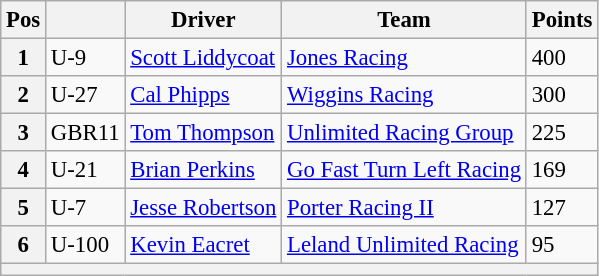<table class="wikitable" style="font-size:95%">
<tr>
<th>Pos</th>
<th></th>
<th>Driver</th>
<th>Team</th>
<th>Points</th>
</tr>
<tr>
<th>1</th>
<td>U-9</td>
<td><a href='#'>Scott Liddycoat</a></td>
<td><a href='#'>Jones Racing</a></td>
<td>400</td>
</tr>
<tr>
<th>2</th>
<td>U-27</td>
<td><a href='#'>Cal Phipps</a></td>
<td><a href='#'>Wiggins Racing</a></td>
<td>300</td>
</tr>
<tr>
<th>3</th>
<td>GBR11</td>
<td><a href='#'>Tom Thompson</a></td>
<td><a href='#'>Unlimited Racing Group</a></td>
<td>225</td>
</tr>
<tr>
<th>4</th>
<td>U-21</td>
<td><a href='#'>Brian Perkins</a></td>
<td><a href='#'>Go Fast Turn Left Racing</a></td>
<td>169</td>
</tr>
<tr>
<th>5</th>
<td>U-7</td>
<td><a href='#'>Jesse Robertson</a></td>
<td><a href='#'>Porter Racing II</a></td>
<td>127</td>
</tr>
<tr>
<th>6</th>
<td>U-100</td>
<td><a href='#'>Kevin Eacret</a></td>
<td><a href='#'>Leland Unlimited Racing</a></td>
<td>95</td>
</tr>
<tr>
<th colspan="6"></th>
</tr>
</table>
